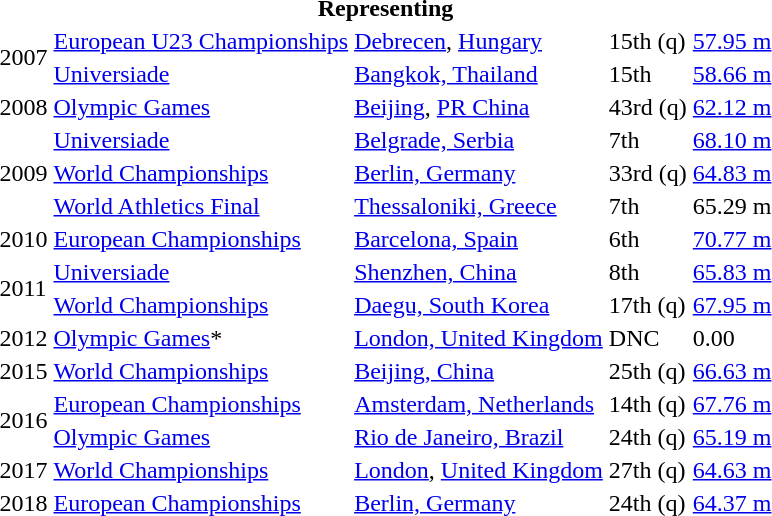<table>
<tr>
<th colspan="5">Representing </th>
</tr>
<tr>
<td rowspan=2>2007</td>
<td><a href='#'>European U23 Championships</a></td>
<td><a href='#'>Debrecen</a>, <a href='#'>Hungary</a></td>
<td>15th (q)</td>
<td><a href='#'>57.95 m</a></td>
</tr>
<tr>
<td><a href='#'>Universiade</a></td>
<td><a href='#'>Bangkok, Thailand</a></td>
<td>15th</td>
<td><a href='#'>58.66 m</a></td>
</tr>
<tr>
<td>2008</td>
<td><a href='#'>Olympic Games</a></td>
<td><a href='#'>Beijing</a>, <a href='#'>PR China</a></td>
<td>43rd (q)</td>
<td><a href='#'>62.12 m</a></td>
</tr>
<tr>
<td rowspan=3>2009</td>
<td><a href='#'>Universiade</a></td>
<td><a href='#'>Belgrade, Serbia</a></td>
<td>7th</td>
<td><a href='#'>68.10 m</a></td>
</tr>
<tr>
<td><a href='#'>World Championships</a></td>
<td><a href='#'>Berlin, Germany</a></td>
<td>33rd (q)</td>
<td><a href='#'>64.83 m</a></td>
</tr>
<tr>
<td><a href='#'>World Athletics Final</a></td>
<td><a href='#'>Thessaloniki, Greece</a></td>
<td>7th</td>
<td>65.29 m</td>
</tr>
<tr>
<td>2010</td>
<td><a href='#'>European Championships</a></td>
<td><a href='#'>Barcelona, Spain</a></td>
<td>6th</td>
<td><a href='#'>70.77 m</a></td>
</tr>
<tr>
<td rowspan=2>2011</td>
<td><a href='#'>Universiade</a></td>
<td><a href='#'>Shenzhen, China</a></td>
<td>8th</td>
<td><a href='#'>65.83 m</a></td>
</tr>
<tr>
<td><a href='#'>World Championships</a></td>
<td><a href='#'>Daegu, South Korea</a></td>
<td>17th (q)</td>
<td><a href='#'>67.95 m</a></td>
</tr>
<tr>
<td>2012</td>
<td><a href='#'>Olympic Games</a>*</td>
<td><a href='#'>London, United Kingdom</a></td>
<td>DNC</td>
<td>0.00</td>
</tr>
<tr>
<td>2015</td>
<td><a href='#'>World Championships</a></td>
<td><a href='#'>Beijing, China</a></td>
<td>25th (q)</td>
<td><a href='#'>66.63 m</a></td>
</tr>
<tr>
<td rowspan=2>2016</td>
<td><a href='#'>European Championships</a></td>
<td><a href='#'>Amsterdam, Netherlands</a></td>
<td>14th (q)</td>
<td><a href='#'>67.76 m</a></td>
</tr>
<tr>
<td><a href='#'>Olympic Games</a></td>
<td><a href='#'>Rio de Janeiro, Brazil</a></td>
<td>24th (q)</td>
<td><a href='#'>65.19 m</a></td>
</tr>
<tr>
<td>2017</td>
<td><a href='#'>World Championships</a></td>
<td><a href='#'>London</a>, <a href='#'>United Kingdom</a></td>
<td>27th (q)</td>
<td><a href='#'>64.63 m</a></td>
</tr>
<tr>
<td>2018</td>
<td><a href='#'>European Championships</a></td>
<td><a href='#'>Berlin, Germany</a></td>
<td>24th (q)</td>
<td><a href='#'>64.37 m</a></td>
</tr>
</table>
